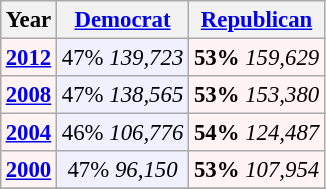<table class="wikitable" align="right" style="margin: 0 1em 1em 1em; font-size: 95%;">
<tr>
<th>Year</th>
<th><a href='#'>Democrat</a></th>
<th><a href='#'>Republican</a></th>
</tr>
<tr>
<td align="center" bgcolor="#fff3f3"><strong><a href='#'>2012</a></strong></td>
<td align="center" bgcolor="#f0f0ff">47% <em>139,723</em></td>
<td align="center" bgcolor="#fff3f3"><strong>53%</strong> <em>159,629</em></td>
</tr>
<tr>
<td align="center" bgcolor="#fff3f3"><strong><a href='#'>2008</a></strong></td>
<td align="center" bgcolor="#f0f0ff">47% <em>138,565</em></td>
<td align="center" bgcolor="#fff3f3"><strong>53%</strong> <em>153,380</em></td>
</tr>
<tr>
<td align="center" bgcolor="#fff3f3"><strong><a href='#'>2004</a></strong></td>
<td align="center" bgcolor="#f0f0ff">46% <em>106,776</em></td>
<td align="center" bgcolor="#fff3f3"><strong>54%</strong> <em>124,487</em></td>
</tr>
<tr>
<td align="center" bgcolor="#fff3f3"><strong><a href='#'>2000</a></strong></td>
<td align="center" bgcolor="#f0f0ff">47% <em>96,150</em></td>
<td align="center" bgcolor="#fff3f3"><strong>53%</strong> <em>107,954</em></td>
</tr>
<tr>
</tr>
</table>
